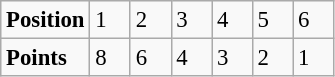<table class="wikitable" style="font-size: 95%;">
<tr>
<td><strong>Position</strong></td>
<td width=20>1</td>
<td width=20>2</td>
<td width=20>3</td>
<td width=20>4</td>
<td width=20>5</td>
<td width=20>6</td>
</tr>
<tr>
<td><strong>Points</strong></td>
<td>8</td>
<td>6</td>
<td>4</td>
<td>3</td>
<td>2</td>
<td>1</td>
</tr>
</table>
